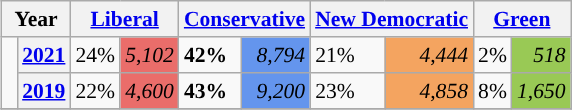<table class="wikitable" style="float:right; width:400; font-size:90%; margin-left:1em;">
<tr>
<th colspan="2" scope="col">Year</th>
<th colspan="2" scope="col"><a href='#'>Liberal</a></th>
<th colspan="2" scope="col"><a href='#'>Conservative</a></th>
<th colspan="2" scope="col"><a href='#'>New Democratic</a></th>
<th colspan="2" scope="col"><a href='#'>Green</a></th>
</tr>
<tr>
<td rowspan="2" style="width: 0.25em; background-color: "></td>
<th><a href='#'>2021</a></th>
<td>24%</td>
<td style="text-align:right; background:#EA6D6A;"><em>5,102</em></td>
<td><strong>42%</strong></td>
<td style="text-align:right; background:#6495ED;"><em>8,794</em></td>
<td>21%</td>
<td style="text-align:right; background:#F4A460;"><em>4,444</em></td>
<td>2%</td>
<td style="text-align:right; background:#99C955;"><em>518</em></td>
</tr>
<tr>
<th><a href='#'>2019</a></th>
<td>22%</td>
<td style="text-align:right; background:#EA6D6A;"><em>4,600</em></td>
<td><strong>43%</strong></td>
<td style="text-align:right; background:#6495ED;"><em>9,200</em></td>
<td>23%</td>
<td style="text-align:right; background:#F4A460;"><em>4,858</em></td>
<td>8%</td>
<td style="text-align:right; background:#99C955;"><em>1,650</em></td>
</tr>
<tr>
</tr>
</table>
